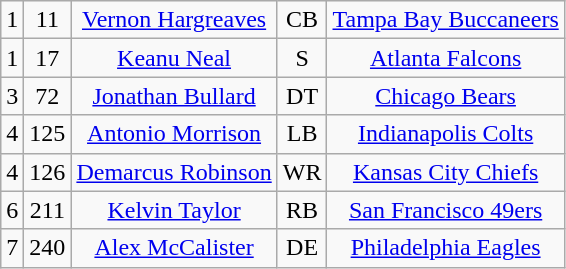<table class="wikitable" style="text-align:center">
<tr>
<td>1</td>
<td>11</td>
<td><a href='#'>Vernon Hargreaves</a></td>
<td>CB</td>
<td><a href='#'>Tampa Bay Buccaneers</a></td>
</tr>
<tr>
<td>1</td>
<td>17</td>
<td><a href='#'>Keanu Neal</a></td>
<td>S</td>
<td><a href='#'>Atlanta Falcons</a></td>
</tr>
<tr>
<td>3</td>
<td>72</td>
<td><a href='#'>Jonathan Bullard</a></td>
<td>DT</td>
<td><a href='#'>Chicago Bears</a></td>
</tr>
<tr>
<td>4</td>
<td>125</td>
<td><a href='#'>Antonio Morrison</a></td>
<td>LB</td>
<td><a href='#'>Indianapolis Colts</a></td>
</tr>
<tr>
<td>4</td>
<td>126</td>
<td><a href='#'>Demarcus Robinson</a></td>
<td>WR</td>
<td><a href='#'>Kansas City Chiefs</a></td>
</tr>
<tr>
<td>6</td>
<td>211</td>
<td><a href='#'>Kelvin Taylor</a></td>
<td>RB</td>
<td><a href='#'>San Francisco 49ers</a></td>
</tr>
<tr>
<td>7</td>
<td>240</td>
<td><a href='#'>Alex McCalister</a></td>
<td>DE</td>
<td><a href='#'>Philadelphia Eagles</a></td>
</tr>
</table>
